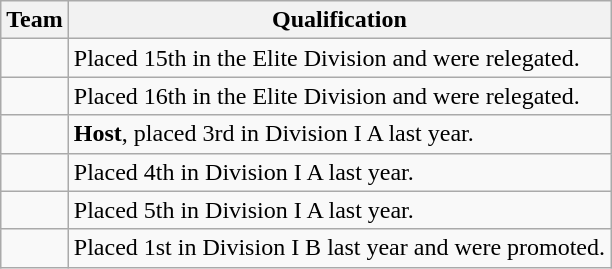<table class="wikitable">
<tr>
<th>Team</th>
<th>Qualification</th>
</tr>
<tr>
<td></td>
<td>Placed 15th in the Elite Division and were relegated.</td>
</tr>
<tr>
<td></td>
<td>Placed 16th in the Elite Division and were relegated.</td>
</tr>
<tr>
<td></td>
<td><strong>Host</strong>, placed 3rd in Division I A last year.</td>
</tr>
<tr>
<td></td>
<td>Placed 4th in Division I A last year.</td>
</tr>
<tr>
<td></td>
<td>Placed 5th in Division I A last year.</td>
</tr>
<tr>
<td></td>
<td>Placed 1st in Division I B last year and were promoted.</td>
</tr>
</table>
